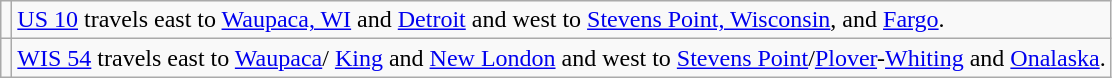<table class="wikitable">
<tr>
<td></td>
<td><a href='#'>US 10</a> travels east to <a href='#'>Waupaca, WI</a> and <a href='#'>Detroit</a> and west to <a href='#'>Stevens Point, Wisconsin</a>, and <a href='#'>Fargo</a>.</td>
</tr>
<tr>
<td></td>
<td><a href='#'>WIS 54</a> travels east to <a href='#'>Waupaca</a>/ <a href='#'>King</a> and <a href='#'>New London</a> and west to <a href='#'>Stevens Point</a>/<a href='#'>Plover</a>-<a href='#'>Whiting</a> and <a href='#'>Onalaska</a>.</td>
</tr>
</table>
